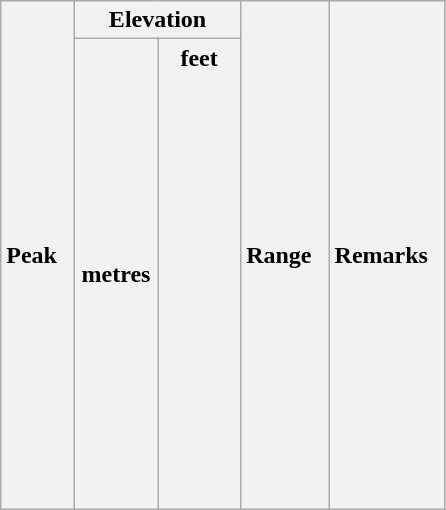<table class="wikitable sortable">
<tr>
<th rowspan=2><strong>Peak</strong>  </th>
<th colspan=2><strong>Elevation</strong></th>
<th rowspan=2><strong>Range</strong>  </th>
<th rowspan=2><strong>Remarks</strong>  </th>
</tr>
<tr>
<th style="width:3em">metres</th>
<th style="width:3em">feet<br>




<br>
<br>

<br>
<br>

<br>
<br>
<br>




<br>

<br>





<br>
<br>
<br>






<br>

<br>
<br>
<br>


</th>
</tr>
</table>
